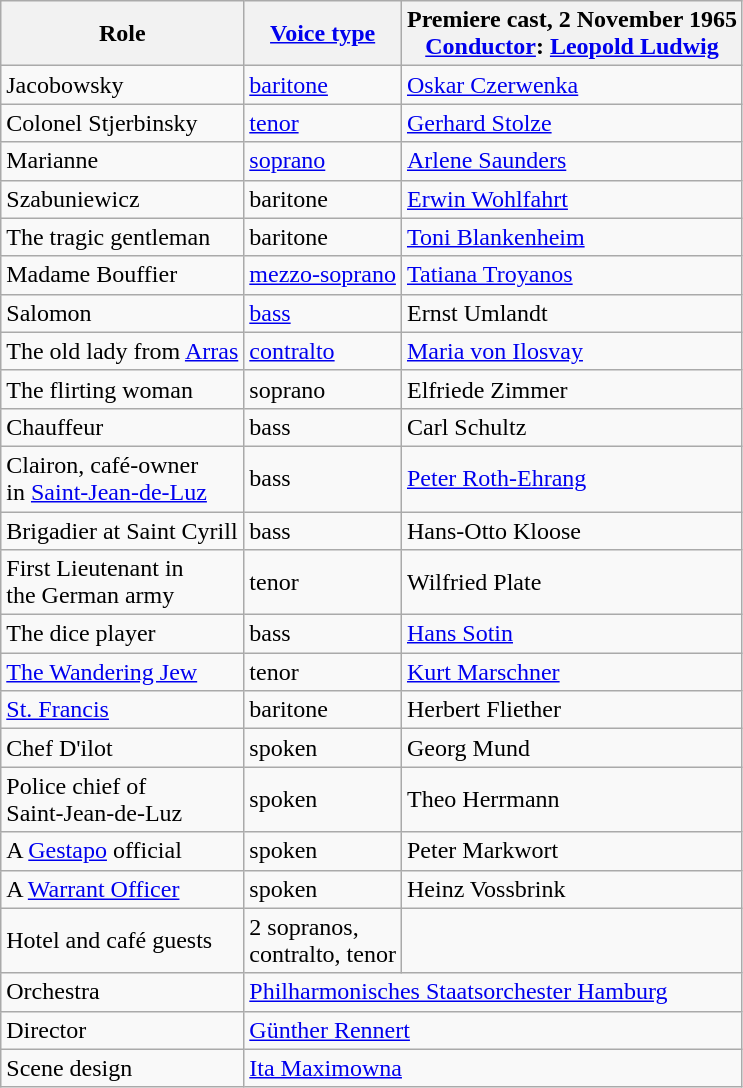<table class="wikitable">
<tr>
<th>Role</th>
<th><a href='#'>Voice type</a></th>
<th>Premiere cast, 2 November 1965<br><a href='#'>Conductor</a>: <a href='#'>Leopold Ludwig</a></th>
</tr>
<tr>
<td>Jacobowsky</td>
<td><a href='#'>baritone</a></td>
<td><a href='#'>Oskar Czerwenka</a></td>
</tr>
<tr>
<td>Colonel Stjerbinsky</td>
<td><a href='#'>tenor</a></td>
<td><a href='#'>Gerhard Stolze</a></td>
</tr>
<tr>
<td>Marianne</td>
<td><a href='#'>soprano</a></td>
<td><a href='#'>Arlene Saunders</a></td>
</tr>
<tr>
<td>Szabuniewicz</td>
<td>baritone</td>
<td><a href='#'>Erwin Wohlfahrt</a></td>
</tr>
<tr>
<td>The tragic gentleman</td>
<td>baritone</td>
<td><a href='#'>Toni Blankenheim</a></td>
</tr>
<tr>
<td>Madame Bouffier</td>
<td><a href='#'>mezzo-soprano</a></td>
<td><a href='#'>Tatiana Troyanos</a></td>
</tr>
<tr>
<td>Salomon</td>
<td><a href='#'>bass</a></td>
<td>Ernst Umlandt</td>
</tr>
<tr>
<td>The old lady from <a href='#'>Arras</a></td>
<td><a href='#'>contralto</a></td>
<td><a href='#'>Maria von Ilosvay</a></td>
</tr>
<tr>
<td>The flirting woman</td>
<td>soprano</td>
<td>Elfriede Zimmer</td>
</tr>
<tr>
<td>Chauffeur</td>
<td>bass</td>
<td>Carl Schultz</td>
</tr>
<tr>
<td>Clairon, café-owner<br>in <a href='#'>Saint-Jean-de-Luz</a></td>
<td>bass</td>
<td><a href='#'>Peter Roth-Ehrang</a></td>
</tr>
<tr>
<td>Brigadier at Saint Cyrill</td>
<td>bass</td>
<td>Hans-Otto Kloose</td>
</tr>
<tr>
<td>First Lieutenant in<br>the German army</td>
<td>tenor</td>
<td>Wilfried Plate</td>
</tr>
<tr>
<td>The dice player</td>
<td>bass</td>
<td><a href='#'>Hans Sotin</a></td>
</tr>
<tr>
<td><a href='#'>The Wandering Jew</a></td>
<td>tenor</td>
<td><a href='#'>Kurt Marschner</a></td>
</tr>
<tr>
<td><a href='#'>St. Francis</a></td>
<td>baritone</td>
<td>Herbert Fliether</td>
</tr>
<tr>
<td>Chef D'ilot</td>
<td>spoken</td>
<td>Georg Mund</td>
</tr>
<tr>
<td>Police chief of<br>Saint-Jean-de-Luz</td>
<td>spoken</td>
<td>Theo Herrmann</td>
</tr>
<tr>
<td>A <a href='#'>Gestapo</a> official</td>
<td>spoken</td>
<td>Peter Markwort</td>
</tr>
<tr>
<td>A <a href='#'>Warrant Officer</a></td>
<td>spoken</td>
<td>Heinz Vossbrink</td>
</tr>
<tr>
<td>Hotel and café guests</td>
<td>2 sopranos,<br>contralto, tenor</td>
<td></td>
</tr>
<tr>
<td>Orchestra</td>
<td colspan=2><a href='#'>Philharmonisches Staatsorchester Hamburg</a></td>
</tr>
<tr>
<td>Director</td>
<td colspan=2><a href='#'>Günther Rennert</a></td>
</tr>
<tr>
<td>Scene design</td>
<td colspan=2><a href='#'>Ita Maximowna</a></td>
</tr>
</table>
